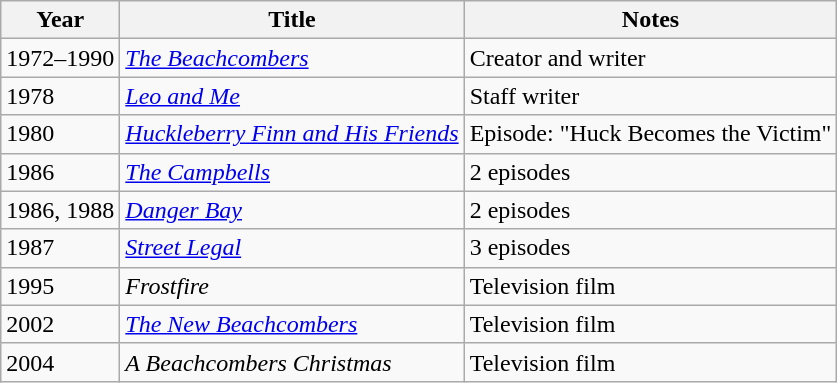<table class="wikitable sortable">
<tr>
<th>Year</th>
<th>Title</th>
<th>Notes</th>
</tr>
<tr>
<td>1972–1990</td>
<td><em><a href='#'>The Beachcombers</a></em></td>
<td>Creator and writer</td>
</tr>
<tr>
<td>1978</td>
<td><em><a href='#'>Leo and Me</a></em></td>
<td>Staff writer</td>
</tr>
<tr>
<td>1980</td>
<td><em><a href='#'>Huckleberry Finn and His Friends</a></em></td>
<td>Episode: "Huck Becomes the Victim"</td>
</tr>
<tr>
<td>1986</td>
<td><em><a href='#'>The Campbells</a></em></td>
<td>2 episodes</td>
</tr>
<tr>
<td>1986, 1988</td>
<td><em><a href='#'>Danger Bay</a></em></td>
<td>2 episodes</td>
</tr>
<tr>
<td>1987</td>
<td><a href='#'><em>Street Legal</em></a></td>
<td>3 episodes</td>
</tr>
<tr>
<td>1995</td>
<td><em>Frostfire</em></td>
<td>Television film</td>
</tr>
<tr>
<td>2002</td>
<td><em><a href='#'>The New Beachcombers</a></em></td>
<td>Television film</td>
</tr>
<tr>
<td>2004</td>
<td><em>A Beachcombers Christmas</em></td>
<td>Television film</td>
</tr>
</table>
